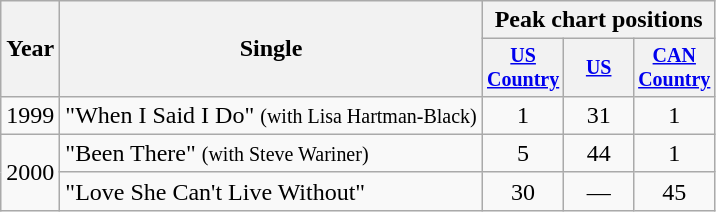<table class="wikitable" style="text-align:center;">
<tr>
<th rowspan="2">Year</th>
<th rowspan="2">Single</th>
<th colspan="3">Peak chart positions</th>
</tr>
<tr style="font-size:smaller;">
<th width="40"><a href='#'>US Country</a></th>
<th width="40"><a href='#'>US</a></th>
<th width="40"><a href='#'>CAN Country</a></th>
</tr>
<tr>
<td>1999</td>
<td align="left">"When I Said I Do" <small>(with Lisa Hartman-Black)</small></td>
<td>1</td>
<td>31</td>
<td>1</td>
</tr>
<tr>
<td rowspan="2">2000</td>
<td align="left">"Been There" <small>(with Steve Wariner)</small></td>
<td>5</td>
<td>44</td>
<td>1</td>
</tr>
<tr>
<td align="left">"Love She Can't Live Without"</td>
<td>30</td>
<td>—</td>
<td>45</td>
</tr>
</table>
